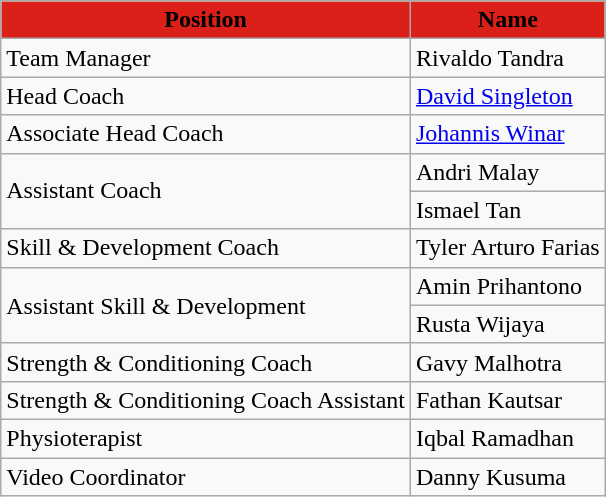<table class="wikitable">
<tr>
<th style="background-color:#DB2019;"><span>Position</span></th>
<th style="background-color:#DB2019;"><span>Name</span></th>
</tr>
<tr>
<td>Team Manager</td>
<td> Rivaldo Tandra</td>
</tr>
<tr>
<td>Head Coach</td>
<td> <a href='#'>David Singleton</a></td>
</tr>
<tr>
<td>Associate Head Coach</td>
<td> <a href='#'>Johannis Winar</a></td>
</tr>
<tr>
<td rowspan="2">Assistant Coach</td>
<td> Andri Malay</td>
</tr>
<tr>
<td> Ismael Tan</td>
</tr>
<tr>
<td>Skill & Development Coach</td>
<td> Tyler Arturo Farias</td>
</tr>
<tr>
<td rowspan="2">Assistant Skill & Development</td>
<td> Amin Prihantono</td>
</tr>
<tr>
<td> Rusta Wijaya</td>
</tr>
<tr>
<td>Strength & Conditioning Coach</td>
<td> Gavy Malhotra</td>
</tr>
<tr>
<td>Strength & Conditioning Coach Assistant</td>
<td> Fathan Kautsar</td>
</tr>
<tr>
<td>Physioterapist</td>
<td> Iqbal Ramadhan</td>
</tr>
<tr>
<td>Video Coordinator</td>
<td> Danny Kusuma</td>
</tr>
</table>
